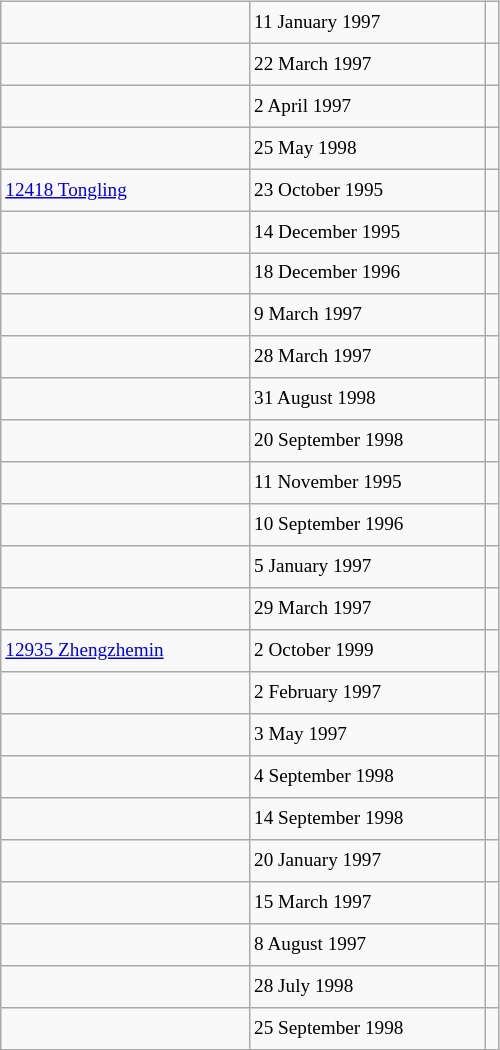<table class="wikitable" style="font-size: 80%; float: left; width: 26em; margin-right: 1em; height: 700px">
<tr>
<td></td>
<td>11 January 1997</td>
<td></td>
</tr>
<tr>
<td></td>
<td>22 March 1997</td>
<td></td>
</tr>
<tr>
<td></td>
<td>2 April 1997</td>
<td></td>
</tr>
<tr>
<td></td>
<td>25 May 1998</td>
<td></td>
</tr>
<tr>
<td><a href='#'>12418 Tongling</a></td>
<td>23 October 1995</td>
<td></td>
</tr>
<tr>
<td></td>
<td>14 December 1995</td>
<td></td>
</tr>
<tr>
<td></td>
<td>18 December 1996</td>
<td></td>
</tr>
<tr>
<td></td>
<td>9 March 1997</td>
<td></td>
</tr>
<tr>
<td></td>
<td>28 March 1997</td>
<td></td>
</tr>
<tr>
<td></td>
<td>31 August 1998</td>
<td></td>
</tr>
<tr>
<td></td>
<td>20 September 1998</td>
<td></td>
</tr>
<tr>
<td></td>
<td>11 November 1995</td>
<td></td>
</tr>
<tr>
<td></td>
<td>10 September 1996</td>
<td></td>
</tr>
<tr>
<td></td>
<td>5 January 1997</td>
<td></td>
</tr>
<tr>
<td></td>
<td>29 March 1997</td>
<td></td>
</tr>
<tr>
<td><a href='#'>12935 Zhengzhemin</a></td>
<td>2 October 1999</td>
<td></td>
</tr>
<tr>
<td></td>
<td>2 February 1997</td>
<td></td>
</tr>
<tr>
<td></td>
<td>3 May 1997</td>
<td></td>
</tr>
<tr>
<td></td>
<td>4 September 1998</td>
<td></td>
</tr>
<tr>
<td></td>
<td>14 September 1998</td>
<td></td>
</tr>
<tr>
<td></td>
<td>20 January 1997</td>
<td></td>
</tr>
<tr>
<td></td>
<td>15 March 1997</td>
<td></td>
</tr>
<tr>
<td></td>
<td>8 August 1997</td>
<td></td>
</tr>
<tr>
<td></td>
<td>28 July 1998</td>
<td></td>
</tr>
<tr>
<td></td>
<td>25 September 1998</td>
<td></td>
</tr>
</table>
